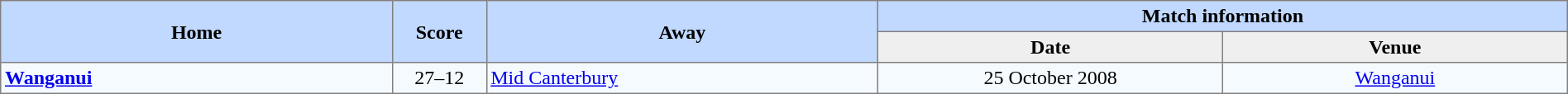<table border=1 style="border-collapse:collapse;text-align:center" cellpadding=3 cellspacing=0 width=100%>
<tr bgcolor=#C1D8FF>
<th rowspan=2 width=25%>Home</th>
<th rowspan=2 width=6%>Score</th>
<th rowspan=2 width=25%>Away</th>
<th colspan=6>Match information</th>
</tr>
<tr bgcolor=#EFEFEF>
<th width=22%>Date</th>
<th width=22%>Venue</th>
</tr>
<tr bgcolor=#F5FAFF>
<td align=left><strong><a href='#'>Wanganui</a></strong></td>
<td>27–12</td>
<td align=left><a href='#'>Mid Canterbury</a></td>
<td>25 October 2008</td>
<td><a href='#'>Wanganui</a></td>
</tr>
</table>
